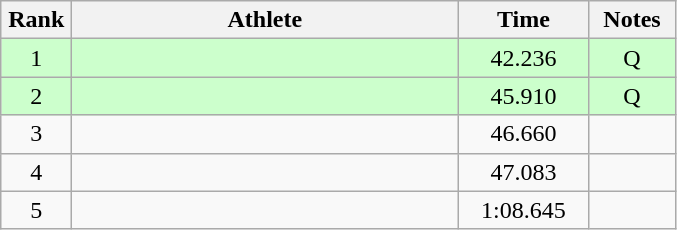<table class=wikitable style="text-align:center">
<tr>
<th width=40>Rank</th>
<th width=250>Athlete</th>
<th width=80>Time</th>
<th width=50>Notes</th>
</tr>
<tr bgcolor="ccffcc">
<td>1</td>
<td align=left></td>
<td>42.236</td>
<td>Q</td>
</tr>
<tr bgcolor="ccffcc">
<td>2</td>
<td align=left></td>
<td>45.910</td>
<td>Q</td>
</tr>
<tr>
<td>3</td>
<td align=left></td>
<td>46.660</td>
<td></td>
</tr>
<tr>
<td>4</td>
<td align=left></td>
<td>47.083</td>
<td></td>
</tr>
<tr>
<td>5</td>
<td align=left></td>
<td>1:08.645</td>
<td></td>
</tr>
</table>
